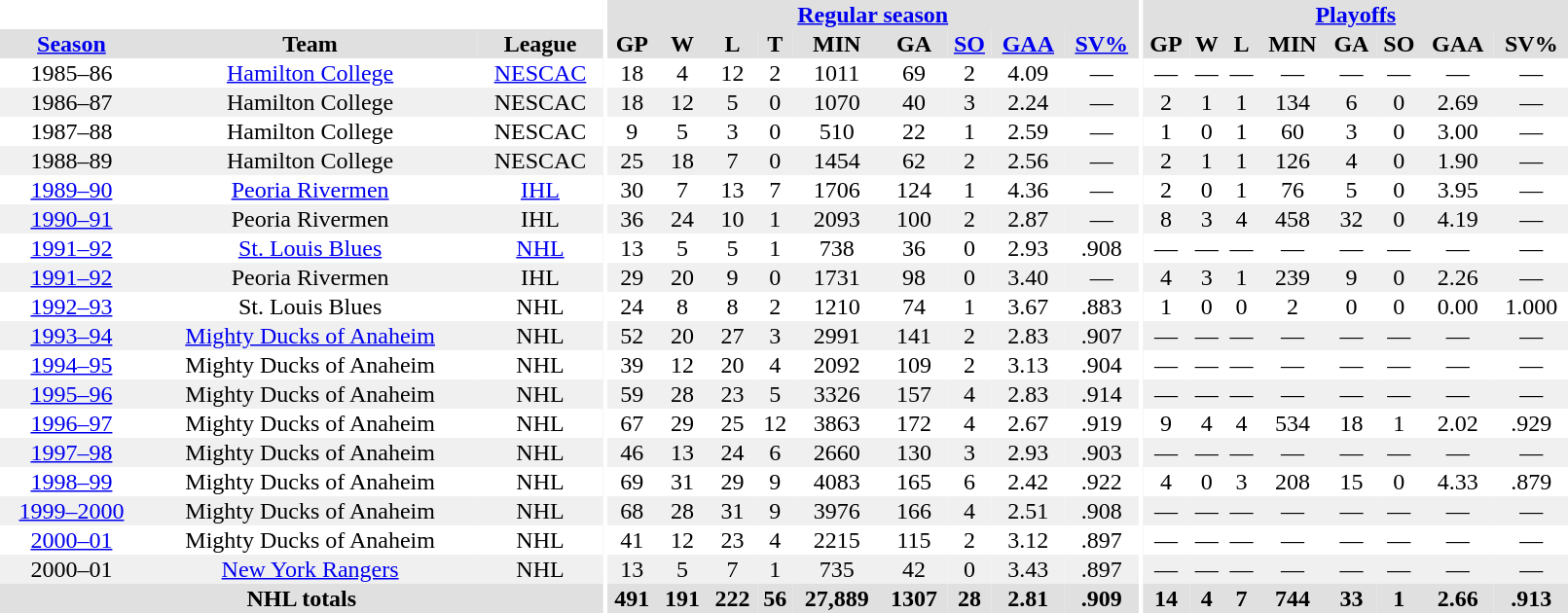<table border="0" cellpadding="1" cellspacing="0" style="text-align:center; width:85%">
<tr ALIGN="center" bgcolor="#e0e0e0">
<th align="center" colspan="3" bgcolor="#ffffff"></th>
<th align="center" rowspan="99" bgcolor="#ffffff"></th>
<th align="center" colspan="9" bgcolor="#e0e0e0"><a href='#'>Regular season</a></th>
<th align="center" rowspan="99" bgcolor="#ffffff"></th>
<th align="center" colspan="8" bgcolor="#e0e0e0"><a href='#'>Playoffs</a></th>
</tr>
<tr ALIGN="center" bgcolor="#e0e0e0">
<th><a href='#'>Season</a></th>
<th>Team</th>
<th>League</th>
<th>GP</th>
<th>W</th>
<th>L</th>
<th>T</th>
<th>MIN</th>
<th>GA</th>
<th><a href='#'>SO</a></th>
<th><a href='#'>GAA</a></th>
<th><a href='#'>SV%</a></th>
<th>GP</th>
<th>W</th>
<th>L</th>
<th>MIN</th>
<th>GA</th>
<th>SO</th>
<th>GAA</th>
<th>SV%</th>
</tr>
<tr>
<td>1985–86</td>
<td><a href='#'>Hamilton College</a></td>
<td><a href='#'>NESCAC</a></td>
<td>18</td>
<td>4</td>
<td>12</td>
<td>2</td>
<td>1011</td>
<td>69</td>
<td>2</td>
<td>4.09</td>
<td>—</td>
<td>—</td>
<td>—</td>
<td>—</td>
<td>—</td>
<td>—</td>
<td>—</td>
<td>—</td>
<td>—</td>
</tr>
<tr bgcolor="#f0f0f0">
<td>1986–87</td>
<td>Hamilton College</td>
<td>NESCAC</td>
<td>18</td>
<td>12</td>
<td>5</td>
<td>0</td>
<td>1070</td>
<td>40</td>
<td>3</td>
<td>2.24</td>
<td>—</td>
<td>2</td>
<td>1</td>
<td>1</td>
<td>134</td>
<td>6</td>
<td>0</td>
<td>2.69</td>
<td>—</td>
</tr>
<tr>
<td>1987–88</td>
<td>Hamilton College</td>
<td>NESCAC</td>
<td>9</td>
<td>5</td>
<td>3</td>
<td>0</td>
<td>510</td>
<td>22</td>
<td>1</td>
<td>2.59</td>
<td>—</td>
<td>1</td>
<td>0</td>
<td>1</td>
<td>60</td>
<td>3</td>
<td>0</td>
<td>3.00</td>
<td>—</td>
</tr>
<tr bgcolor="#f0f0f0">
<td>1988–89</td>
<td>Hamilton College</td>
<td>NESCAC</td>
<td>25</td>
<td>18</td>
<td>7</td>
<td>0</td>
<td>1454</td>
<td>62</td>
<td>2</td>
<td>2.56</td>
<td>—</td>
<td>2</td>
<td>1</td>
<td>1</td>
<td>126</td>
<td>4</td>
<td>0</td>
<td>1.90</td>
<td>—</td>
</tr>
<tr>
<td><a href='#'>1989–90</a></td>
<td><a href='#'>Peoria Rivermen</a></td>
<td><a href='#'>IHL</a></td>
<td>30</td>
<td>7</td>
<td>13</td>
<td>7</td>
<td>1706</td>
<td>124</td>
<td>1</td>
<td>4.36</td>
<td>—</td>
<td>2</td>
<td>0</td>
<td>1</td>
<td>76</td>
<td>5</td>
<td>0</td>
<td>3.95</td>
<td>—</td>
</tr>
<tr bgcolor="#f0f0f0">
<td><a href='#'>1990–91</a></td>
<td>Peoria Rivermen</td>
<td>IHL</td>
<td>36</td>
<td>24</td>
<td>10</td>
<td>1</td>
<td>2093</td>
<td>100</td>
<td>2</td>
<td>2.87</td>
<td>—</td>
<td>8</td>
<td>3</td>
<td>4</td>
<td>458</td>
<td>32</td>
<td>0</td>
<td>4.19</td>
<td>—</td>
</tr>
<tr>
<td><a href='#'>1991–92</a></td>
<td><a href='#'>St. Louis Blues</a></td>
<td><a href='#'>NHL</a></td>
<td>13</td>
<td>5</td>
<td>5</td>
<td>1</td>
<td>738</td>
<td>36</td>
<td>0</td>
<td>2.93</td>
<td>.908</td>
<td>—</td>
<td>—</td>
<td>—</td>
<td>—</td>
<td>—</td>
<td>—</td>
<td>—</td>
<td>—</td>
</tr>
<tr bgcolor="#f0f0f0">
<td><a href='#'>1991–92</a></td>
<td>Peoria Rivermen</td>
<td>IHL</td>
<td>29</td>
<td>20</td>
<td>9</td>
<td>0</td>
<td>1731</td>
<td>98</td>
<td>0</td>
<td>3.40</td>
<td>—</td>
<td>4</td>
<td>3</td>
<td>1</td>
<td>239</td>
<td>9</td>
<td>0</td>
<td>2.26</td>
<td>—</td>
</tr>
<tr>
<td><a href='#'>1992–93</a></td>
<td>St. Louis Blues</td>
<td>NHL</td>
<td>24</td>
<td>8</td>
<td>8</td>
<td>2</td>
<td>1210</td>
<td>74</td>
<td>1</td>
<td>3.67</td>
<td>.883</td>
<td>1</td>
<td>0</td>
<td>0</td>
<td>2</td>
<td>0</td>
<td>0</td>
<td>0.00</td>
<td>1.000</td>
</tr>
<tr bgcolor="#f0f0f0">
<td><a href='#'>1993–94</a></td>
<td><a href='#'>Mighty Ducks of Anaheim</a></td>
<td>NHL</td>
<td>52</td>
<td>20</td>
<td>27</td>
<td>3</td>
<td>2991</td>
<td>141</td>
<td>2</td>
<td>2.83</td>
<td>.907</td>
<td>—</td>
<td>—</td>
<td>—</td>
<td>—</td>
<td>—</td>
<td>—</td>
<td>—</td>
<td>—</td>
</tr>
<tr>
<td><a href='#'>1994–95</a></td>
<td>Mighty Ducks of Anaheim</td>
<td>NHL</td>
<td>39</td>
<td>12</td>
<td>20</td>
<td>4</td>
<td>2092</td>
<td>109</td>
<td>2</td>
<td>3.13</td>
<td>.904</td>
<td>—</td>
<td>—</td>
<td>—</td>
<td>—</td>
<td>—</td>
<td>—</td>
<td>—</td>
<td>—</td>
</tr>
<tr bgcolor="#f0f0f0">
<td><a href='#'>1995–96</a></td>
<td>Mighty Ducks of Anaheim</td>
<td>NHL</td>
<td>59</td>
<td>28</td>
<td>23</td>
<td>5</td>
<td>3326</td>
<td>157</td>
<td>4</td>
<td>2.83</td>
<td>.914</td>
<td>—</td>
<td>—</td>
<td>—</td>
<td>—</td>
<td>—</td>
<td>—</td>
<td>—</td>
<td>—</td>
</tr>
<tr>
<td><a href='#'>1996–97</a></td>
<td>Mighty Ducks of Anaheim</td>
<td>NHL</td>
<td>67</td>
<td>29</td>
<td>25</td>
<td>12</td>
<td>3863</td>
<td>172</td>
<td>4</td>
<td>2.67</td>
<td>.919</td>
<td>9</td>
<td>4</td>
<td>4</td>
<td>534</td>
<td>18</td>
<td>1</td>
<td>2.02</td>
<td>.929</td>
</tr>
<tr bgcolor="#f0f0f0">
<td><a href='#'>1997–98</a></td>
<td>Mighty Ducks of Anaheim</td>
<td>NHL</td>
<td>46</td>
<td>13</td>
<td>24</td>
<td>6</td>
<td>2660</td>
<td>130</td>
<td>3</td>
<td>2.93</td>
<td>.903</td>
<td>—</td>
<td>—</td>
<td>—</td>
<td>—</td>
<td>—</td>
<td>—</td>
<td>—</td>
<td>—</td>
</tr>
<tr>
<td><a href='#'>1998–99</a></td>
<td>Mighty Ducks of Anaheim</td>
<td>NHL</td>
<td>69</td>
<td>31</td>
<td>29</td>
<td>9</td>
<td>4083</td>
<td>165</td>
<td>6</td>
<td>2.42</td>
<td>.922</td>
<td>4</td>
<td>0</td>
<td>3</td>
<td>208</td>
<td>15</td>
<td>0</td>
<td>4.33</td>
<td>.879</td>
</tr>
<tr bgcolor="#f0f0f0">
<td><a href='#'>1999–2000</a></td>
<td>Mighty Ducks of Anaheim</td>
<td>NHL</td>
<td>68</td>
<td>28</td>
<td>31</td>
<td>9</td>
<td>3976</td>
<td>166</td>
<td>4</td>
<td>2.51</td>
<td>.908</td>
<td>—</td>
<td>—</td>
<td>—</td>
<td>—</td>
<td>—</td>
<td>—</td>
<td>—</td>
<td>—</td>
</tr>
<tr>
<td><a href='#'>2000–01</a></td>
<td>Mighty Ducks of Anaheim</td>
<td>NHL</td>
<td>41</td>
<td>12</td>
<td>23</td>
<td>4</td>
<td>2215</td>
<td>115</td>
<td>2</td>
<td>3.12</td>
<td>.897</td>
<td>—</td>
<td>—</td>
<td>—</td>
<td>—</td>
<td>—</td>
<td>—</td>
<td>—</td>
<td>—</td>
</tr>
<tr bgcolor="#f0f0f0">
<td>2000–01</td>
<td><a href='#'>New York Rangers</a></td>
<td>NHL</td>
<td>13</td>
<td>5</td>
<td>7</td>
<td>1</td>
<td>735</td>
<td>42</td>
<td>0</td>
<td>3.43</td>
<td>.897</td>
<td>—</td>
<td>—</td>
<td>—</td>
<td>—</td>
<td>—</td>
<td>—</td>
<td>—</td>
<td>—</td>
</tr>
<tr bgcolor="#e0e0e0">
<th colspan=3>NHL totals</th>
<th>491</th>
<th>191</th>
<th>222</th>
<th>56</th>
<th>27,889</th>
<th>1307</th>
<th>28</th>
<th>2.81</th>
<th>.909</th>
<th>14</th>
<th>4</th>
<th>7</th>
<th>744</th>
<th>33</th>
<th>1</th>
<th>2.66</th>
<th>.913</th>
</tr>
</table>
